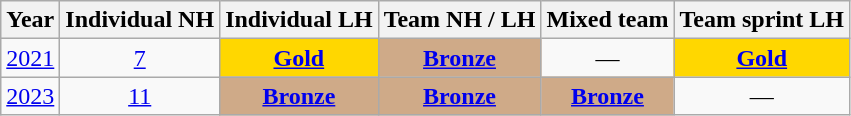<table class="wikitable" "text-align:center;">
<tr>
<th>Year</th>
<th>Individual NH</th>
<th>Individual LH</th>
<th>Team NH / LH</th>
<th>Mixed team</th>
<th>Team sprint LH</th>
</tr>
<tr align=center>
<td><a href='#'>2021</a></td>
<td><a href='#'>7</a></td>
<td style="background:gold;"><a href='#'><strong>Gold</strong></a></td>
<td style="background:#cfaa88;"><a href='#'><strong>Bronze</strong></a></td>
<td>—</td>
<td style="background:gold;"><a href='#'><strong>Gold</strong></a></td>
</tr>
<tr align=center>
<td><a href='#'>2023</a></td>
<td><a href='#'>11</a></td>
<td style="background:#cfaa88;"><a href='#'><strong>Bronze</strong></a></td>
<td style="background:#cfaa88;"><a href='#'><strong>Bronze</strong></a></td>
<td style="background:#cfaa88;"><a href='#'><strong>Bronze</strong></a></td>
<td>—</td>
</tr>
</table>
